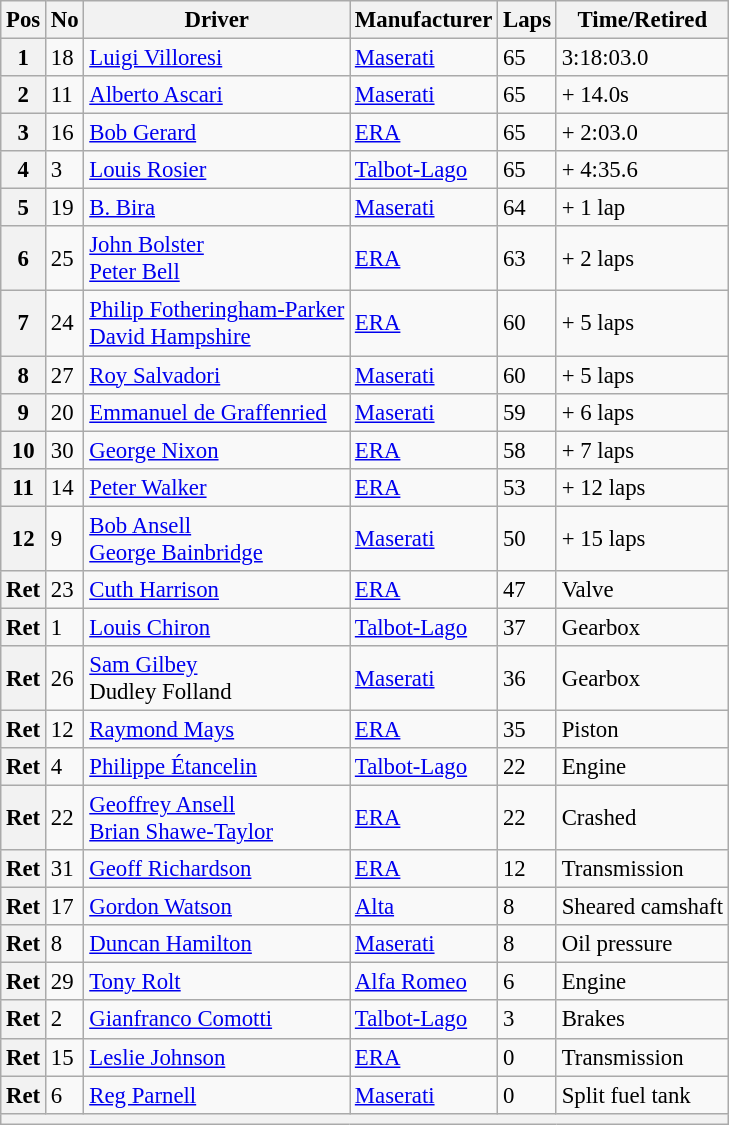<table class="wikitable" style="font-size: 95%;">
<tr>
<th>Pos</th>
<th>No</th>
<th>Driver</th>
<th>Manufacturer</th>
<th>Laps</th>
<th>Time/Retired</th>
</tr>
<tr>
<th>1</th>
<td>18</td>
<td> <a href='#'>Luigi Villoresi</a></td>
<td><a href='#'>Maserati</a></td>
<td>65</td>
<td>3:18:03.0</td>
</tr>
<tr>
<th>2</th>
<td>11</td>
<td> <a href='#'>Alberto Ascari</a></td>
<td><a href='#'>Maserati</a></td>
<td>65</td>
<td>+ 14.0s</td>
</tr>
<tr>
<th>3</th>
<td>16</td>
<td> <a href='#'>Bob Gerard</a></td>
<td><a href='#'>ERA</a></td>
<td>65</td>
<td>+ 2:03.0</td>
</tr>
<tr>
<th>4</th>
<td>3</td>
<td> <a href='#'>Louis Rosier</a></td>
<td><a href='#'>Talbot-Lago</a></td>
<td>65</td>
<td>+ 4:35.6</td>
</tr>
<tr>
<th>5</th>
<td>19</td>
<td> <a href='#'>B. Bira</a></td>
<td><a href='#'>Maserati</a></td>
<td>64</td>
<td>+ 1 lap</td>
</tr>
<tr>
<th>6</th>
<td>25</td>
<td> <a href='#'>John Bolster</a><br> <a href='#'>Peter Bell</a></td>
<td><a href='#'>ERA</a></td>
<td>63</td>
<td>+ 2 laps</td>
</tr>
<tr>
<th>7</th>
<td>24</td>
<td> <a href='#'>Philip Fotheringham-Parker</a><br> <a href='#'>David Hampshire</a></td>
<td><a href='#'>ERA</a></td>
<td>60</td>
<td>+ 5 laps</td>
</tr>
<tr>
<th>8</th>
<td>27</td>
<td> <a href='#'>Roy Salvadori</a></td>
<td><a href='#'>Maserati</a></td>
<td>60</td>
<td>+ 5 laps</td>
</tr>
<tr>
<th>9</th>
<td>20</td>
<td> <a href='#'>Emmanuel de Graffenried</a></td>
<td><a href='#'>Maserati</a></td>
<td>59</td>
<td>+ 6 laps</td>
</tr>
<tr>
<th>10</th>
<td>30</td>
<td> <a href='#'>George Nixon</a></td>
<td><a href='#'>ERA</a></td>
<td>58</td>
<td>+ 7 laps</td>
</tr>
<tr>
<th>11</th>
<td>14</td>
<td> <a href='#'>Peter Walker</a></td>
<td><a href='#'>ERA</a></td>
<td>53</td>
<td>+ 12 laps</td>
</tr>
<tr>
<th>12</th>
<td>9</td>
<td> <a href='#'>Bob Ansell</a><br> <a href='#'>George Bainbridge</a></td>
<td><a href='#'>Maserati</a></td>
<td>50</td>
<td>+ 15 laps</td>
</tr>
<tr>
<th>Ret</th>
<td>23</td>
<td> <a href='#'>Cuth Harrison</a></td>
<td><a href='#'>ERA</a></td>
<td>47</td>
<td>Valve</td>
</tr>
<tr>
<th>Ret</th>
<td>1</td>
<td> <a href='#'>Louis Chiron</a></td>
<td><a href='#'>Talbot-Lago</a></td>
<td>37</td>
<td>Gearbox</td>
</tr>
<tr>
<th>Ret</th>
<td>26</td>
<td> <a href='#'>Sam Gilbey</a> <br>  Dudley Folland</td>
<td><a href='#'>Maserati</a></td>
<td>36</td>
<td>Gearbox</td>
</tr>
<tr>
<th>Ret</th>
<td>12</td>
<td> <a href='#'>Raymond Mays</a></td>
<td><a href='#'>ERA</a></td>
<td>35</td>
<td>Piston</td>
</tr>
<tr>
<th>Ret</th>
<td>4</td>
<td> <a href='#'>Philippe Étancelin</a></td>
<td><a href='#'>Talbot-Lago</a></td>
<td>22</td>
<td>Engine</td>
</tr>
<tr>
<th>Ret</th>
<td>22</td>
<td> <a href='#'>Geoffrey Ansell</a> <br>  <a href='#'>Brian Shawe-Taylor</a></td>
<td><a href='#'>ERA</a></td>
<td>22</td>
<td>Crashed</td>
</tr>
<tr>
<th>Ret</th>
<td>31</td>
<td> <a href='#'>Geoff Richardson</a></td>
<td><a href='#'>ERA</a></td>
<td>12</td>
<td>Transmission</td>
</tr>
<tr>
<th>Ret</th>
<td>17</td>
<td> <a href='#'>Gordon Watson</a></td>
<td><a href='#'>Alta</a></td>
<td>8</td>
<td>Sheared camshaft</td>
</tr>
<tr>
<th>Ret</th>
<td>8</td>
<td> <a href='#'>Duncan Hamilton</a></td>
<td><a href='#'>Maserati</a></td>
<td>8</td>
<td>Oil pressure</td>
</tr>
<tr>
<th>Ret</th>
<td>29</td>
<td> <a href='#'>Tony Rolt</a></td>
<td><a href='#'>Alfa Romeo</a></td>
<td>6</td>
<td>Engine</td>
</tr>
<tr>
<th>Ret</th>
<td>2</td>
<td> <a href='#'>Gianfranco Comotti</a></td>
<td><a href='#'>Talbot-Lago</a></td>
<td>3</td>
<td>Brakes</td>
</tr>
<tr>
<th>Ret</th>
<td>15</td>
<td> <a href='#'>Leslie Johnson</a></td>
<td><a href='#'>ERA</a></td>
<td>0</td>
<td>Transmission</td>
</tr>
<tr>
<th>Ret</th>
<td>6</td>
<td> <a href='#'>Reg Parnell</a></td>
<td><a href='#'>Maserati</a></td>
<td>0</td>
<td>Split fuel tank</td>
</tr>
<tr>
<th colspan="6"></th>
</tr>
</table>
